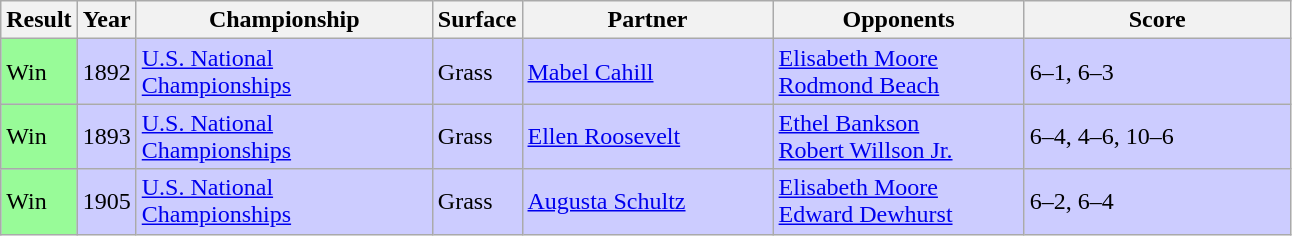<table class="sortable wikitable">
<tr>
<th style="width:40px">Result</th>
<th style="width:30px">Year</th>
<th style="width:190px">Championship</th>
<th style="width:50px">Surface</th>
<th style="width:160px">Partner</th>
<th style="width:160px">Opponents</th>
<th style="width:170px" class="unsortable">Score</th>
</tr>
<tr style="background:#ccf;">
<td style="background:#98fb98;">Win</td>
<td>1892</td>
<td><a href='#'>U.S. National Championships</a></td>
<td>Grass</td>
<td>  <a href='#'>Mabel Cahill</a></td>
<td> <a href='#'>Elisabeth Moore</a><br>  <a href='#'>Rodmond Beach</a></td>
<td>6–1, 6–3</td>
</tr>
<tr style="background:#ccf;">
<td style="background:#98fb98;">Win</td>
<td>1893</td>
<td><a href='#'>U.S. National Championships</a></td>
<td>Grass</td>
<td>  <a href='#'>Ellen Roosevelt</a></td>
<td> <a href='#'>Ethel Bankson</a><br>  <a href='#'>Robert Willson Jr.</a></td>
<td>6–4, 4–6, 10–6</td>
</tr>
<tr style="background:#ccf;">
<td style="background:#98fb98;">Win</td>
<td>1905</td>
<td><a href='#'>U.S. National Championships</a></td>
<td>Grass</td>
<td>  <a href='#'>Augusta Schultz</a></td>
<td> <a href='#'>Elisabeth Moore</a><br>  <a href='#'>Edward Dewhurst</a></td>
<td>6–2, 6–4</td>
</tr>
</table>
